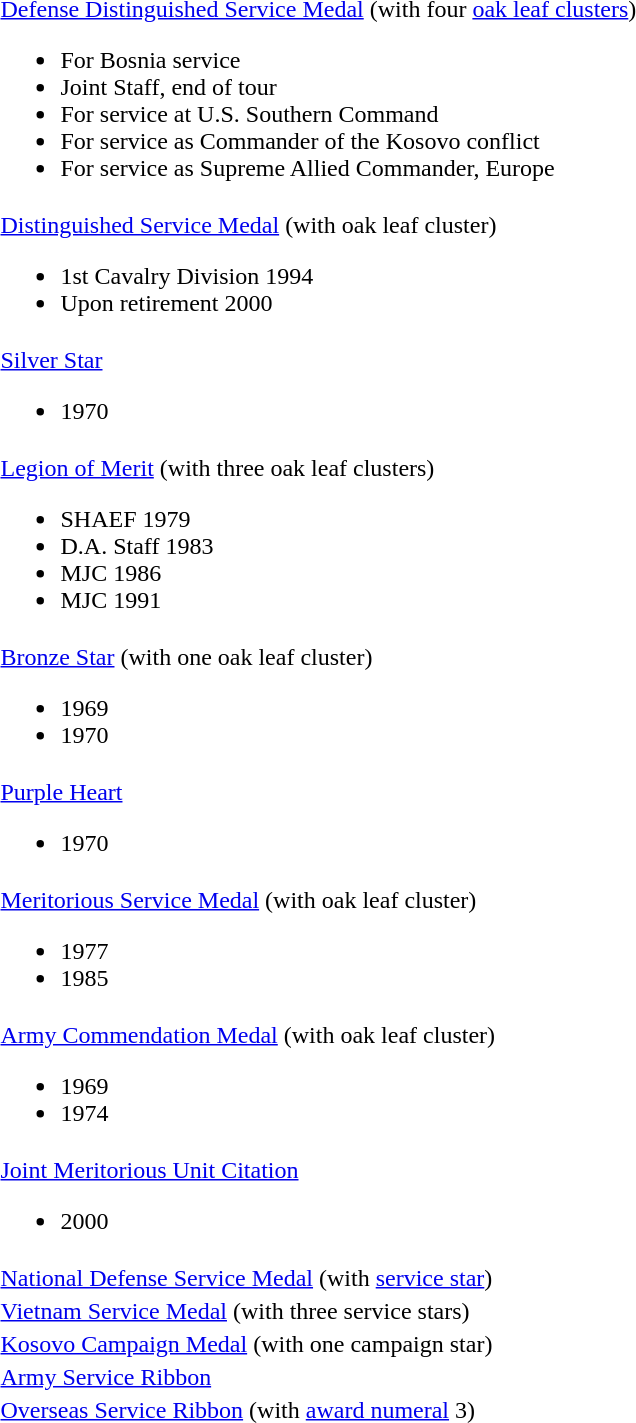<table>
<tr>
<td valign=top></td>
<td><a href='#'>Defense Distinguished Service Medal</a> (with four <a href='#'>oak leaf clusters</a>)<br><ul><li>For Bosnia service</li><li>Joint Staff, end of tour</li><li>For service at U.S. Southern Command</li><li>For service as Commander of the Kosovo conflict</li><li>For service as Supreme Allied Commander, Europe</li></ul></td>
</tr>
<tr>
<td valign=top></td>
<td><a href='#'>Distinguished Service Medal</a> (with oak leaf cluster)<br><ul><li>1st Cavalry Division 1994</li><li>Upon retirement 2000</li></ul></td>
</tr>
<tr>
<td valign=top></td>
<td><a href='#'>Silver Star</a><br><ul><li>1970</li></ul></td>
</tr>
<tr>
<td valign=top></td>
<td><a href='#'>Legion of Merit</a> (with three oak leaf clusters)<br><ul><li>SHAEF 1979</li><li>D.A. Staff 1983</li><li>MJC 1986</li><li>MJC 1991</li></ul></td>
</tr>
<tr>
<td valign=top></td>
<td><a href='#'>Bronze Star</a>  (with one oak leaf cluster)<br><ul><li>1969</li><li>1970</li></ul></td>
</tr>
<tr>
<td valign=top></td>
<td><a href='#'>Purple Heart</a><br><ul><li>1970</li></ul></td>
</tr>
<tr>
<td valign=top></td>
<td><a href='#'>Meritorious Service Medal</a> (with oak leaf cluster)<br><ul><li>1977</li><li>1985</li></ul></td>
</tr>
<tr>
<td valign=top></td>
<td><a href='#'>Army Commendation Medal</a> (with oak leaf cluster)<br><ul><li>1969</li><li>1974</li></ul></td>
</tr>
<tr>
<td valign=top></td>
<td><a href='#'>Joint Meritorious Unit Citation</a><br><ul><li>2000</li></ul></td>
</tr>
<tr>
<td valign=top></td>
<td><a href='#'>National Defense Service Medal</a> (with <a href='#'>service star</a>)</td>
</tr>
<tr>
<td valign=top></td>
<td><a href='#'>Vietnam Service Medal</a> (with three service stars)</td>
</tr>
<tr>
<td valign=top></td>
<td><a href='#'>Kosovo Campaign Medal</a> (with one campaign star)</td>
</tr>
<tr>
<td></td>
<td><a href='#'>Army Service Ribbon</a></td>
</tr>
<tr>
<td><span></span></td>
<td><a href='#'>Overseas Service Ribbon</a> (with <a href='#'>award numeral</a> 3) </td>
</tr>
</table>
